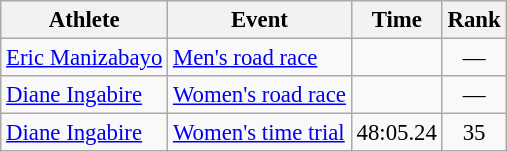<table class=wikitable style=font-size:95%;text-align:center>
<tr>
<th>Athlete</th>
<th>Event</th>
<th>Time</th>
<th>Rank</th>
</tr>
<tr align=center>
<td align=left><a href='#'>Eric Manizabayo</a></td>
<td align=left><a href='#'>Men's road race</a></td>
<td></td>
<td>—</td>
</tr>
<tr align=center>
<td align=left><a href='#'>Diane Ingabire</a></td>
<td align="left"><a href='#'>Women's road race</a></td>
<td></td>
<td>—</td>
</tr>
<tr align=center>
<td align=left><a href='#'>Diane Ingabire</a></td>
<td align=left><a href='#'>Women's time trial</a></td>
<td>48:05.24</td>
<td>35</td>
</tr>
</table>
